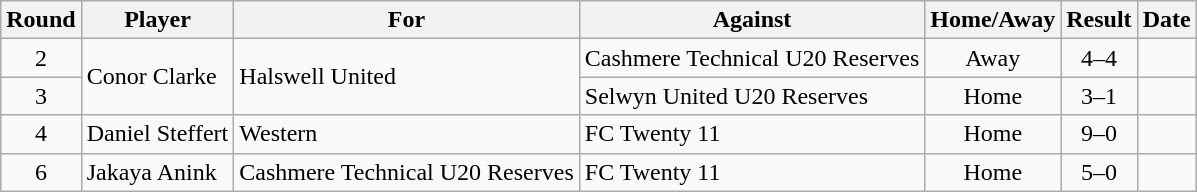<table class="wikitable">
<tr>
<th>Round</th>
<th>Player</th>
<th>For</th>
<th>Against</th>
<th>Home/Away</th>
<th style="text-align:center">Result</th>
<th>Date</th>
</tr>
<tr>
<td style="text-align:center">2</td>
<td rowspan=2>Conor Clarke</td>
<td rowspan=2>Halswell United</td>
<td>Cashmere Technical U20 Reserves</td>
<td style="text-align:center">Away</td>
<td style="text-align:center">4–4</td>
<td></td>
</tr>
<tr>
<td style="text-align:center">3</td>
<td>Selwyn United U20 Reserves</td>
<td style="text-align:center">Home</td>
<td style="text-align:center">3–1</td>
<td></td>
</tr>
<tr>
<td style="text-align:center">4</td>
<td>Daniel Steffert</td>
<td>Western</td>
<td>FC Twenty 11</td>
<td style="text-align:center">Home</td>
<td style="text-align:center">9–0</td>
<td></td>
</tr>
<tr>
<td style="text-align:center">6</td>
<td>Jakaya Anink</td>
<td>Cashmere Technical U20 Reserves</td>
<td>FC Twenty 11</td>
<td style="text-align:center">Home</td>
<td style="text-align:center">5–0</td>
<td></td>
</tr>
</table>
